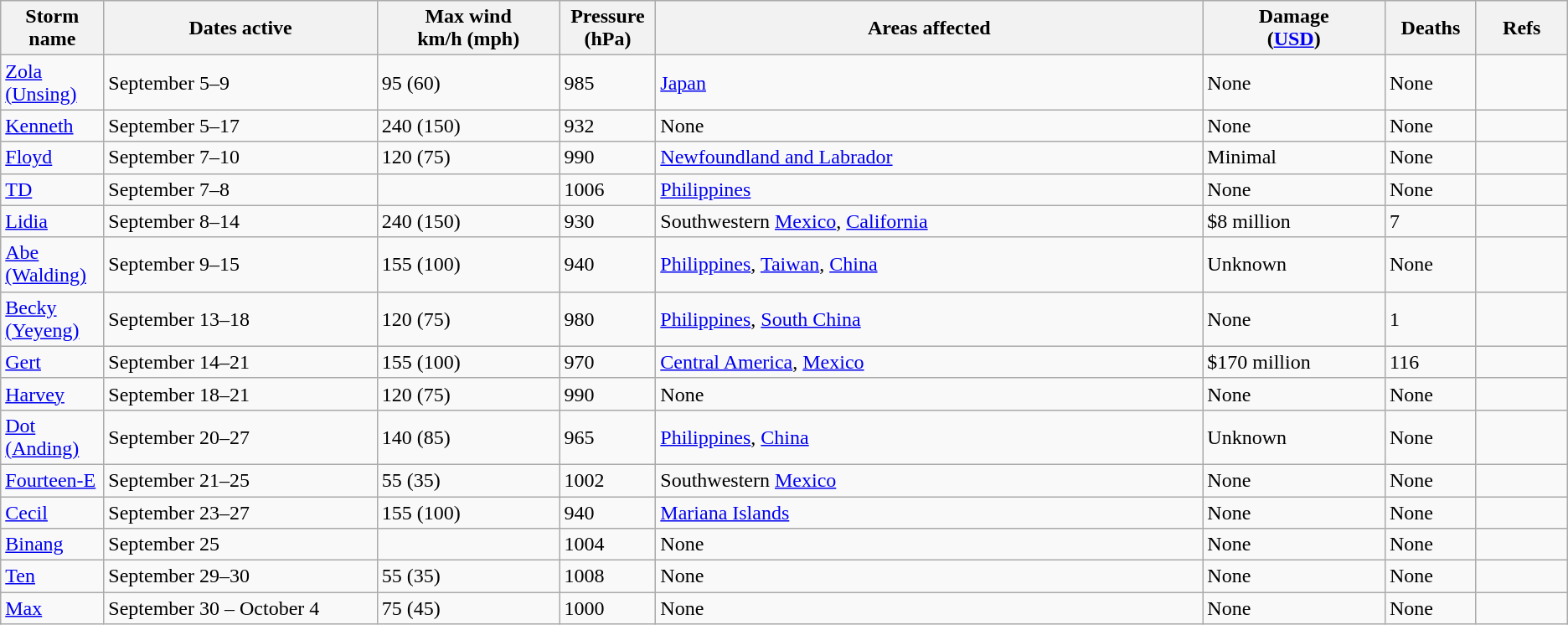<table class="wikitable sortable">
<tr>
<th width="5%">Storm name</th>
<th width="15%">Dates active</th>
<th width="10%">Max wind<br>km/h (mph)</th>
<th width="5%">Pressure<br>(hPa)</th>
<th width="30%">Areas affected</th>
<th width="10%">Damage<br>(<a href='#'>USD</a>)</th>
<th width="5%">Deaths</th>
<th width="5%">Refs</th>
</tr>
<tr>
<td><a href='#'>Zola (Unsing)</a></td>
<td>September 5–9</td>
<td>95 (60)</td>
<td>985</td>
<td><a href='#'>Japan</a></td>
<td>None</td>
<td>None</td>
<td></td>
</tr>
<tr>
<td><a href='#'>Kenneth</a></td>
<td>September 5–17</td>
<td>240 (150)</td>
<td>932</td>
<td>None</td>
<td>None</td>
<td>None</td>
<td></td>
</tr>
<tr>
<td><a href='#'>Floyd</a></td>
<td>September 7–10</td>
<td>120 (75)</td>
<td>990</td>
<td><a href='#'>Newfoundland and Labrador</a></td>
<td>Minimal</td>
<td>None</td>
<td></td>
</tr>
<tr>
<td><a href='#'>TD</a></td>
<td>September 7–8</td>
<td></td>
<td>1006</td>
<td><a href='#'>Philippines</a></td>
<td>None</td>
<td>None</td>
<td></td>
</tr>
<tr>
<td><a href='#'>Lidia</a></td>
<td>September 8–14</td>
<td>240 (150)</td>
<td>930</td>
<td>Southwestern <a href='#'>Mexico</a>, <a href='#'>California</a></td>
<td>$8 million</td>
<td>7</td>
<td></td>
</tr>
<tr>
<td><a href='#'>Abe (Walding)</a></td>
<td>September 9–15</td>
<td>155 (100)</td>
<td>940</td>
<td><a href='#'>Philippines</a>, <a href='#'>Taiwan</a>, <a href='#'>China</a></td>
<td>Unknown</td>
<td>None</td>
<td></td>
</tr>
<tr>
<td><a href='#'>Becky (Yeyeng)</a></td>
<td>September 13–18</td>
<td>120 (75)</td>
<td>980</td>
<td><a href='#'>Philippines</a>, <a href='#'>South China</a></td>
<td>None</td>
<td>1</td>
<td></td>
</tr>
<tr>
<td><a href='#'>Gert</a></td>
<td>September 14–21</td>
<td>155 (100)</td>
<td>970</td>
<td><a href='#'>Central America</a>, <a href='#'>Mexico</a></td>
<td>$170 million</td>
<td>116</td>
<td></td>
</tr>
<tr>
<td><a href='#'>Harvey</a></td>
<td>September 18–21</td>
<td>120 (75)</td>
<td>990</td>
<td>None</td>
<td>None</td>
<td>None</td>
<td></td>
</tr>
<tr>
<td><a href='#'>Dot (Anding)</a></td>
<td>September 20–27</td>
<td>140 (85)</td>
<td>965</td>
<td><a href='#'>Philippines</a>, <a href='#'>China</a></td>
<td>Unknown</td>
<td>None</td>
<td></td>
</tr>
<tr>
<td><a href='#'>Fourteen-E</a></td>
<td>September 21–25</td>
<td>55 (35)</td>
<td>1002</td>
<td>Southwestern <a href='#'>Mexico</a></td>
<td>None</td>
<td>None</td>
<td></td>
</tr>
<tr>
<td><a href='#'>Cecil</a></td>
<td>September 23–27</td>
<td>155 (100)</td>
<td>940</td>
<td><a href='#'>Mariana Islands</a></td>
<td>None</td>
<td>None</td>
<td></td>
</tr>
<tr>
<td><a href='#'>Binang</a></td>
<td>September 25</td>
<td></td>
<td>1004</td>
<td>None</td>
<td>None</td>
<td>None</td>
<td></td>
</tr>
<tr>
<td><a href='#'>Ten</a></td>
<td>September 29–30</td>
<td>55 (35)</td>
<td>1008</td>
<td>None</td>
<td>None</td>
<td>None</td>
<td></td>
</tr>
<tr>
<td><a href='#'>Max</a></td>
<td>September 30 – October 4</td>
<td>75 (45)</td>
<td>1000</td>
<td>None</td>
<td>None</td>
<td>None</td>
<td></td>
</tr>
</table>
